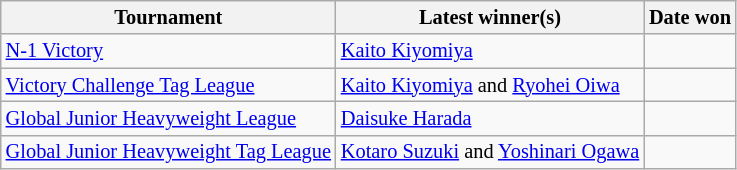<table class="wikitable" style="font-size:85%;">
<tr>
<th>Tournament</th>
<th>Latest winner(s)</th>
<th>Date won</th>
</tr>
<tr>
<td align=left><a href='#'>N-1 Victory</a></td>
<td><a href='#'>Kaito Kiyomiya</a></td>
<td></td>
</tr>
<tr>
<td align=left><a href='#'>Victory Challenge Tag League</a></td>
<td><a href='#'>Kaito Kiyomiya</a> and <a href='#'>Ryohei Oiwa</a></td>
<td></td>
</tr>
<tr>
<td align=left><a href='#'>Global Junior Heavyweight League</a></td>
<td><a href='#'>Daisuke Harada</a></td>
<td></td>
</tr>
<tr>
<td align=left><a href='#'>Global Junior Heavyweight Tag League</a></td>
<td><a href='#'>Kotaro Suzuki</a> and <a href='#'>Yoshinari Ogawa</a></td>
<td></td>
</tr>
</table>
